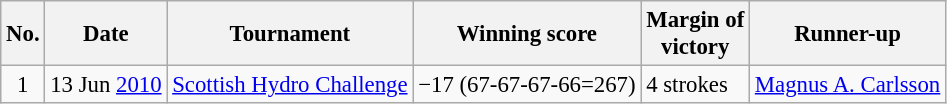<table class="wikitable" style="font-size:95%;">
<tr>
<th>No.</th>
<th>Date</th>
<th>Tournament</th>
<th>Winning score</th>
<th>Margin of<br>victory</th>
<th>Runner-up</th>
</tr>
<tr>
<td align=center>1</td>
<td>13 Jun <a href='#'>2010</a></td>
<td><a href='#'>Scottish Hydro Challenge</a></td>
<td>−17 (67-67-67-66=267)</td>
<td>4 strokes</td>
<td> <a href='#'>Magnus A. Carlsson</a></td>
</tr>
</table>
